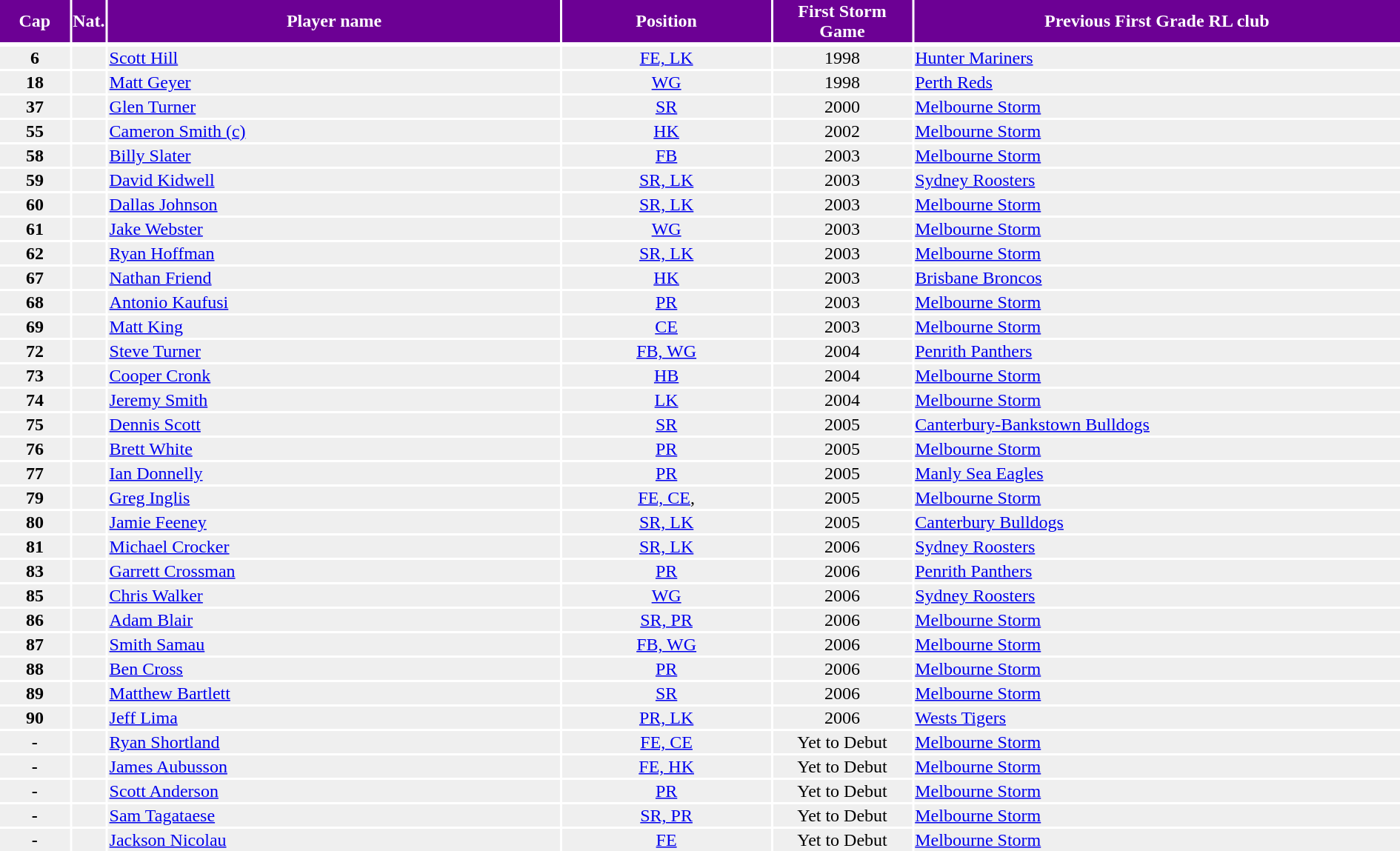<table width=100%>
<tr bgcolor=#6C0094 style="color:#FFFFFF">
<th width=5%>Cap </th>
<th width=1%>Nat.</th>
<th !width=30%>Player name</th>
<th width=15%>Position</th>
<th width=10%>First Storm Game</th>
<th width=35%>Previous First Grade RL club </th>
</tr>
<tr>
</tr>
<tr bgcolor=#EFEFEF>
<td align=center><strong>6</strong></td>
<td align=center></td>
<td><a href='#'>Scott Hill</a></td>
<td align=center><a href='#'>FE, LK</a></td>
<td align=center>1998</td>
<td> <a href='#'>Hunter Mariners</a></td>
</tr>
<tr bgcolor=#EFEFEF>
<td align=center><strong>18</strong></td>
<td align=center></td>
<td><a href='#'>Matt Geyer</a></td>
<td align=center><a href='#'>WG</a></td>
<td align=center>1998</td>
<td> <a href='#'>Perth Reds</a></td>
</tr>
<tr bgcolor=#EFEFEF>
<td align=center><strong>37</strong></td>
<td align=center></td>
<td><a href='#'>Glen Turner</a></td>
<td align=center><a href='#'>SR</a></td>
<td align=center>2000</td>
<td> <a href='#'>Melbourne Storm</a></td>
</tr>
<tr bgcolor=#EFEFEF>
<td align=center><strong>55</strong></td>
<td align=center></td>
<td><a href='#'>Cameron Smith (c)</a></td>
<td align=center><a href='#'>HK</a></td>
<td align=center>2002</td>
<td> <a href='#'>Melbourne Storm</a></td>
</tr>
<tr bgcolor=#EFEFEF>
<td align=center><strong>58</strong></td>
<td align=center></td>
<td><a href='#'>Billy Slater</a></td>
<td align=center><a href='#'>FB</a></td>
<td align=center>2003</td>
<td> <a href='#'>Melbourne Storm</a></td>
</tr>
<tr bgcolor=#EFEFEF>
<td align=center><strong>59</strong></td>
<td align=center></td>
<td><a href='#'>David Kidwell</a></td>
<td align=center><a href='#'>SR, LK</a></td>
<td align=center>2003</td>
<td> <a href='#'>Sydney Roosters</a></td>
</tr>
<tr bgcolor=#EFEFEF>
<td align=center><strong>60</strong></td>
<td align=center></td>
<td><a href='#'>Dallas Johnson</a></td>
<td align=center><a href='#'>SR, LK</a></td>
<td align=center>2003</td>
<td> <a href='#'>Melbourne Storm</a></td>
</tr>
<tr bgcolor=#EFEFEF>
<td align=center><strong>61</strong></td>
<td align=center></td>
<td><a href='#'>Jake Webster</a></td>
<td align=center><a href='#'>WG</a></td>
<td align=center>2003</td>
<td> <a href='#'>Melbourne Storm</a></td>
</tr>
<tr bgcolor=#EFEFEF>
<td align=center><strong>62</strong></td>
<td align=center></td>
<td><a href='#'>Ryan Hoffman</a></td>
<td align=center><a href='#'>SR, LK</a></td>
<td align=center>2003</td>
<td> <a href='#'>Melbourne Storm</a></td>
</tr>
<tr bgcolor=#EFEFEF>
<td align=center><strong>67</strong></td>
<td align=center></td>
<td><a href='#'>Nathan Friend</a></td>
<td align=center><a href='#'>HK</a></td>
<td align=center>2003</td>
<td> <a href='#'>Brisbane Broncos</a></td>
</tr>
<tr bgcolor=#EFEFEF>
<td align=center><strong>68</strong></td>
<td align=center></td>
<td><a href='#'>Antonio Kaufusi</a></td>
<td align=center><a href='#'>PR</a></td>
<td align=center>2003</td>
<td> <a href='#'>Melbourne Storm</a></td>
</tr>
<tr bgcolor=#EFEFEF>
<td align=center><strong>69</strong></td>
<td align=center></td>
<td><a href='#'>Matt King</a></td>
<td align=center><a href='#'>CE</a></td>
<td align=center>2003</td>
<td> <a href='#'>Melbourne Storm</a></td>
</tr>
<tr bgcolor=#EFEFEF>
<td align=center><strong>72</strong></td>
<td align=center></td>
<td><a href='#'>Steve Turner</a></td>
<td align=center><a href='#'>FB, WG</a></td>
<td align=center>2004</td>
<td> <a href='#'>Penrith Panthers</a></td>
</tr>
<tr bgcolor=#EFEFEF>
<td align=center><strong>73</strong></td>
<td align=center></td>
<td><a href='#'>Cooper Cronk</a></td>
<td align=center><a href='#'>HB</a></td>
<td align=center>2004</td>
<td> <a href='#'>Melbourne Storm</a></td>
</tr>
<tr bgcolor=#EFEFEF>
<td align=center><strong>74</strong></td>
<td align=center></td>
<td><a href='#'>Jeremy Smith</a></td>
<td align=center><a href='#'>LK</a></td>
<td align=center>2004</td>
<td> <a href='#'>Melbourne Storm</a></td>
</tr>
<tr bgcolor=#EFEFEF>
<td align=center><strong>75</strong></td>
<td align=center></td>
<td><a href='#'>Dennis Scott</a></td>
<td align=center><a href='#'>SR</a></td>
<td align=center>2005</td>
<td> <a href='#'>Canterbury-Bankstown Bulldogs</a></td>
</tr>
<tr bgcolor=#EFEFEF>
<td align=center><strong>76</strong></td>
<td align=center></td>
<td><a href='#'>Brett White</a></td>
<td align=center><a href='#'>PR</a></td>
<td align=center>2005</td>
<td> <a href='#'>Melbourne Storm</a></td>
</tr>
<tr bgcolor=#EFEFEF>
<td align=center><strong>77</strong></td>
<td align=center></td>
<td><a href='#'>Ian Donnelly</a></td>
<td align=center><a href='#'>PR</a></td>
<td align=center>2005</td>
<td> <a href='#'>Manly Sea Eagles</a></td>
</tr>
<tr bgcolor=#EFEFEF>
<td align=center><strong>79</strong></td>
<td align=center></td>
<td><a href='#'>Greg Inglis</a></td>
<td align=center><a href='#'>FE, CE</a>,</td>
<td align=center>2005</td>
<td> <a href='#'>Melbourne Storm</a></td>
</tr>
<tr bgcolor=#EFEFEF>
<td align=center><strong>80</strong></td>
<td align=center></td>
<td><a href='#'>Jamie Feeney</a></td>
<td align=center><a href='#'>SR, LK</a></td>
<td align=center>2005</td>
<td> <a href='#'>Canterbury Bulldogs</a></td>
</tr>
<tr bgcolor=#EFEFEF>
<td align=center><strong>81</strong></td>
<td align=center></td>
<td><a href='#'>Michael Crocker</a></td>
<td align=center><a href='#'>SR, LK</a></td>
<td align=center>2006</td>
<td> <a href='#'>Sydney Roosters</a></td>
</tr>
<tr bgcolor=#EFEFEF>
<td align=center><strong>83</strong></td>
<td align=center></td>
<td><a href='#'>Garrett Crossman</a></td>
<td align=center><a href='#'>PR</a></td>
<td align=center>2006</td>
<td> <a href='#'>Penrith Panthers</a></td>
</tr>
<tr bgcolor=#EFEFEF>
<td align=center><strong>85</strong></td>
<td align=center></td>
<td><a href='#'>Chris Walker</a></td>
<td align=center><a href='#'>WG</a></td>
<td align=center>2006</td>
<td> <a href='#'>Sydney Roosters</a></td>
</tr>
<tr bgcolor=#EFEFEF>
<td align=center><strong>86</strong></td>
<td align=center></td>
<td><a href='#'>Adam Blair</a></td>
<td align=center><a href='#'>SR, PR</a></td>
<td align=center>2006</td>
<td> <a href='#'>Melbourne Storm</a></td>
</tr>
<tr bgcolor=#EFEFEF>
<td align=center><strong>87</strong></td>
<td align=center></td>
<td><a href='#'>Smith Samau</a></td>
<td align=center><a href='#'>FB, WG</a></td>
<td align=center>2006</td>
<td> <a href='#'>Melbourne Storm</a></td>
</tr>
<tr bgcolor=#EFEFEF>
<td align=center><strong>88</strong></td>
<td align=center></td>
<td><a href='#'>Ben Cross</a></td>
<td align=center><a href='#'>PR</a></td>
<td align=center>2006</td>
<td> <a href='#'>Melbourne Storm</a></td>
</tr>
<tr bgcolor=#EFEFEF>
<td align=center><strong>89</strong></td>
<td align=center></td>
<td><a href='#'>Matthew Bartlett</a></td>
<td align=center><a href='#'>SR</a></td>
<td align=center>2006</td>
<td> <a href='#'>Melbourne Storm</a></td>
</tr>
<tr bgcolor=#EFEFEF>
<td align=center><strong>90</strong></td>
<td align=center></td>
<td><a href='#'>Jeff Lima</a></td>
<td align=center><a href='#'>PR, LK</a></td>
<td align=center>2006</td>
<td> <a href='#'>Wests Tigers</a></td>
</tr>
<tr bgcolor=#EFEFEF>
<td align=center><strong>-</strong></td>
<td align=center></td>
<td><a href='#'>Ryan Shortland</a></td>
<td align=center><a href='#'>FE, CE</a></td>
<td align=center>Yet to Debut</td>
<td> <a href='#'>Melbourne Storm</a></td>
</tr>
<tr bgcolor=#EFEFEF>
<td align=center><strong>-</strong></td>
<td align=center></td>
<td><a href='#'>James Aubusson</a></td>
<td align=center><a href='#'>FE, HK</a></td>
<td align=center>Yet to Debut</td>
<td> <a href='#'>Melbourne Storm</a></td>
</tr>
<tr bgcolor=#EFEFEF>
<td align=center><strong>-</strong></td>
<td align=center></td>
<td><a href='#'>Scott Anderson</a></td>
<td align=center><a href='#'>PR</a></td>
<td align=center>Yet to Debut</td>
<td> <a href='#'>Melbourne Storm</a></td>
</tr>
<tr bgcolor=#EFEFEF>
<td align=center><strong>-</strong></td>
<td align=center></td>
<td><a href='#'>Sam Tagataese</a></td>
<td align=center><a href='#'>SR, PR</a></td>
<td align=center>Yet to Debut</td>
<td> <a href='#'>Melbourne Storm</a></td>
</tr>
<tr bgcolor=#EFEFEF>
<td align=center><strong>-</strong></td>
<td align=center></td>
<td><a href='#'>Jackson Nicolau</a></td>
<td align=center><a href='#'>FE</a></td>
<td align=center>Yet to Debut</td>
<td> <a href='#'>Melbourne Storm</a></td>
</tr>
</table>
